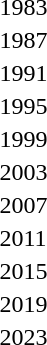<table>
<tr>
<td>1983</td>
<td></td>
<td></td>
<td></td>
</tr>
<tr>
<td>1987</td>
<td></td>
<td></td>
<td></td>
</tr>
<tr>
<td>1991</td>
<td></td>
<td></td>
<td></td>
</tr>
<tr>
<td>1995</td>
<td></td>
<td></td>
<td></td>
</tr>
<tr>
<td>1999</td>
<td></td>
<td></td>
<td></td>
</tr>
<tr>
<td>2003</td>
<td></td>
<td></td>
<td></td>
</tr>
<tr>
<td>2007</td>
<td></td>
<td></td>
<td></td>
</tr>
<tr>
<td>2011<br></td>
<td></td>
<td></td>
<td></td>
</tr>
<tr>
<td>2015<br></td>
<td></td>
<td></td>
<td></td>
</tr>
<tr>
<td>2019<br></td>
<td></td>
<td></td>
<td></td>
</tr>
<tr>
<td>2023<br></td>
<td></td>
<td></td>
<td></td>
</tr>
</table>
